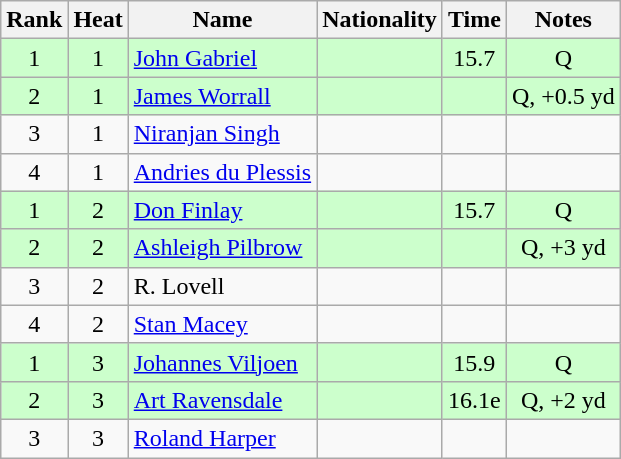<table class="wikitable sortable" style="text-align:center">
<tr>
<th>Rank</th>
<th>Heat</th>
<th>Name</th>
<th>Nationality</th>
<th>Time</th>
<th>Notes</th>
</tr>
<tr bgcolor=ccffcc>
<td>1</td>
<td>1</td>
<td align=left><a href='#'>John Gabriel</a></td>
<td align=left></td>
<td>15.7</td>
<td>Q</td>
</tr>
<tr bgcolor=ccffcc>
<td>2</td>
<td>1</td>
<td align=left><a href='#'>James Worrall</a></td>
<td align=left></td>
<td></td>
<td>Q, +0.5 yd</td>
</tr>
<tr>
<td>3</td>
<td>1</td>
<td align=left><a href='#'>Niranjan Singh</a></td>
<td align=left></td>
<td></td>
<td></td>
</tr>
<tr>
<td>4</td>
<td>1</td>
<td align=left><a href='#'>Andries du Plessis</a></td>
<td align=left></td>
<td></td>
<td></td>
</tr>
<tr bgcolor=ccffcc>
<td>1</td>
<td>2</td>
<td align=left><a href='#'>Don Finlay</a></td>
<td align=left></td>
<td>15.7</td>
<td>Q</td>
</tr>
<tr bgcolor=ccffcc>
<td>2</td>
<td>2</td>
<td align=left><a href='#'>Ashleigh Pilbrow</a></td>
<td align=left></td>
<td></td>
<td>Q, +3 yd</td>
</tr>
<tr>
<td>3</td>
<td>2</td>
<td align=left>R. Lovell</td>
<td align=left></td>
<td></td>
<td></td>
</tr>
<tr>
<td>4</td>
<td>2</td>
<td align=left><a href='#'>Stan Macey</a></td>
<td align=left></td>
<td></td>
<td></td>
</tr>
<tr bgcolor=ccffcc>
<td>1</td>
<td>3</td>
<td align=left><a href='#'>Johannes Viljoen</a></td>
<td align=left></td>
<td>15.9</td>
<td>Q</td>
</tr>
<tr bgcolor=ccffcc>
<td>2</td>
<td>3</td>
<td align=left><a href='#'>Art Ravensdale</a></td>
<td align=left></td>
<td>16.1e</td>
<td>Q, +2 yd</td>
</tr>
<tr>
<td>3</td>
<td>3</td>
<td align=left><a href='#'>Roland Harper</a></td>
<td align=left></td>
<td></td>
<td></td>
</tr>
</table>
